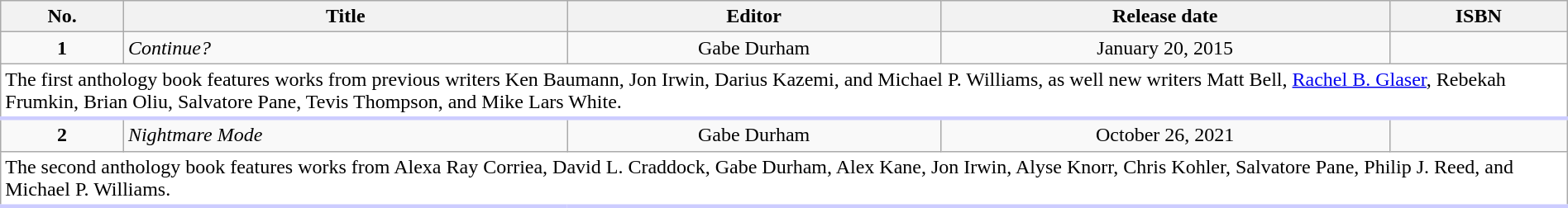<table class="wikitable" style="margin: 1em auto 1em auto" width="100%">
<tr>
<th>No.</th>
<th>Title</th>
<th>Editor</th>
<th>Release date</th>
<th>ISBN</th>
</tr>
<tr>
<td style="text-align: center"><strong>1</strong></td>
<td><em>Continue?</em></td>
<td style="text-align: center">Gabe Durham</td>
<td style="text-align: center">January 20, 2015</td>
<td></td>
</tr>
<tr>
<td colspan=5 class="description" style="background:#FFFFFF; border-bottom:3px solid #CCCCFF">The first anthology book features works from previous writers Ken Baumann, Jon Irwin, Darius Kazemi, and Michael P. Williams, as well new writers Matt Bell, <a href='#'>Rachel B. Glaser</a>, Rebekah Frumkin, Brian Oliu, Salvatore Pane, Tevis Thompson, and Mike Lars White.</td>
</tr>
<tr>
<td style="text-align: center"><strong>2</strong></td>
<td><em>Nightmare Mode</em></td>
<td style="text-align: center">Gabe Durham</td>
<td style="text-align: center">October 26, 2021</td>
<td></td>
</tr>
<tr>
<td colspan=5 class="description" style="background:#FFFFFF; border-bottom:3px solid #CCCCFF">The second anthology book features works from Alexa Ray Corriea, David L. Craddock, Gabe Durham, Alex Kane, Jon Irwin, Alyse Knorr, Chris Kohler, Salvatore Pane, Philip J. Reed, and Michael P. Williams.</td>
</tr>
</table>
